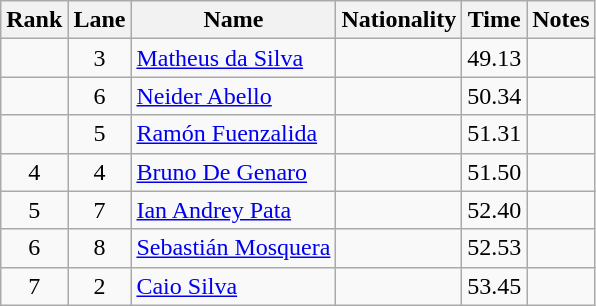<table class="wikitable sortable" style="text-align:center">
<tr>
<th>Rank</th>
<th>Lane</th>
<th>Name</th>
<th>Nationality</th>
<th>Time</th>
<th>Notes</th>
</tr>
<tr>
<td></td>
<td>3</td>
<td align=left><a href='#'>Matheus da Silva</a></td>
<td align=left></td>
<td>49.13</td>
<td></td>
</tr>
<tr>
<td></td>
<td>6</td>
<td align=left><a href='#'>Neider Abello</a></td>
<td align=left></td>
<td>50.34</td>
<td></td>
</tr>
<tr>
<td></td>
<td>5</td>
<td align=left><a href='#'>Ramón Fuenzalida</a></td>
<td align=left></td>
<td>51.31</td>
<td></td>
</tr>
<tr>
<td>4</td>
<td>4</td>
<td align=left><a href='#'>Bruno De Genaro</a></td>
<td align=left></td>
<td>51.50</td>
<td></td>
</tr>
<tr>
<td>5</td>
<td>7</td>
<td align=left><a href='#'>Ian Andrey Pata</a></td>
<td align=left></td>
<td>52.40</td>
<td></td>
</tr>
<tr>
<td>6</td>
<td>8</td>
<td align=left><a href='#'>Sebastián Mosquera</a></td>
<td align=left></td>
<td>52.53</td>
<td></td>
</tr>
<tr>
<td>7</td>
<td>2</td>
<td align=left><a href='#'>Caio Silva</a></td>
<td align=left></td>
<td>53.45</td>
<td></td>
</tr>
</table>
